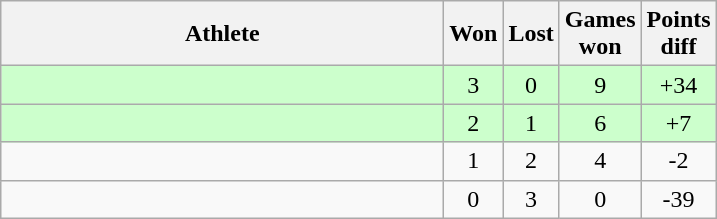<table class="wikitable">
<tr>
<th style="width:18em">Athlete</th>
<th>Won</th>
<th>Lost</th>
<th>Games<br>won</th>
<th>Points<br>diff</th>
</tr>
<tr bgcolor="#ccffcc">
<td></td>
<td align="center">3</td>
<td align="center">0</td>
<td align="center">9</td>
<td align="center">+34</td>
</tr>
<tr bgcolor="#ccffcc">
<td></td>
<td align="center">2</td>
<td align="center">1</td>
<td align="center">6</td>
<td align="center">+7</td>
</tr>
<tr>
<td></td>
<td align="center">1</td>
<td align="center">2</td>
<td align="center">4</td>
<td align="center">-2</td>
</tr>
<tr>
<td></td>
<td align="center">0</td>
<td align="center">3</td>
<td align="center">0</td>
<td align="center">-39</td>
</tr>
</table>
